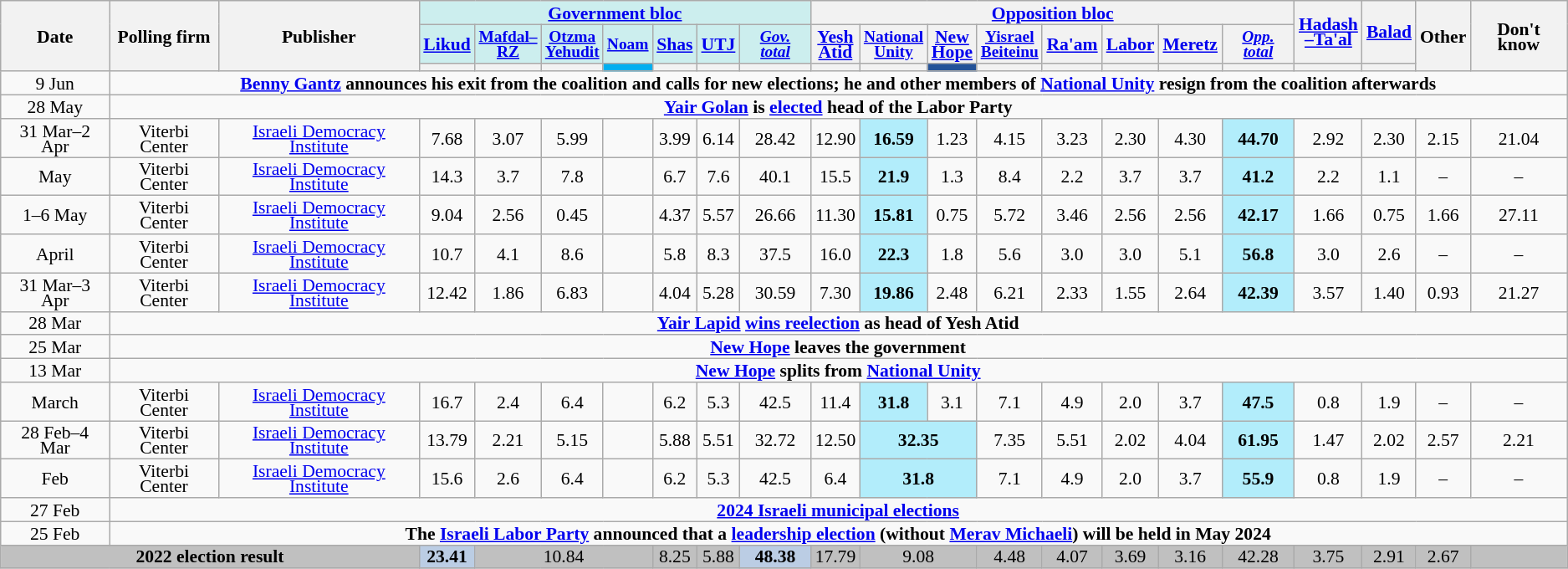<table class="wikitable sortable" style=text-align:center;font-size:90%;line-height:12px>
<tr>
<th rowspan=3>Date</th>
<th rowspan=3>Polling firm</th>
<th rowspan=3>Publisher</th>
<th colspan=7 style=background:#cee;><a href='#'>Government bloc</a></th>
<th colspan=8><a href='#'>Opposition bloc</a></th>
<th rowspan=2><a href='#'>Hadash<br>–Ta'al</a></th>
<th rowspan=2><a href='#'>Balad</a></th>
<th rowspan=3>Other</th>
<th rowspan=3>Don't know</th>
</tr>
<tr>
<th style=background:#cee><a href='#'>Likud</a></th>
<th style=background:#cee;font-size:90%><a href='#'>Mafdal–<br>RZ</a></th>
<th style=background:#cee;font-size:90%><a href='#'>Otzma<br>Yehudit</a></th>
<th style=background:#cee;font-size:90%><a href='#'>Noam</a></th>
<th style=background:#cee><a href='#'>Shas</a></th>
<th style=background:#cee><a href='#'>UTJ</a></th>
<th style=background:#cee;font-size:90%><a href='#'><em>Gov. total</em></a></th>
<th><a href='#'>Yesh<br>Atid</a></th>
<th style=font-size:90%><a href='#'>National<br>Unity</a></th>
<th font-size:90%><a href='#'>New<br>Hope</a></th>
<th style=font-size:90%><a href='#'>Yisrael<br>Beiteinu</a></th>
<th><a href='#'>Ra'am</a></th>
<th><a href='#'>Labor</a></th>
<th><a href='#'>Meretz</a></th>
<th style=font-size:90%><a href='#'><em>Opp. total</em></a></th>
</tr>
<tr>
<th style=background:></th>
<th style=background:></th>
<th style=background:></th>
<th style=background:#01AFF0></th>
<th style=background:></th>
<th style=background:></th>
<th style=background:></th>
<th style=background:></th>
<th style=background:></th>
<th style=background:#235298></th>
<th style=background:></th>
<th style=background:></th>
<th style=background:></th>
<th style=background:></th>
<th style=background:></th>
<th style=background:></th>
<th style=background:></th>
</tr>
<tr>
<td data-sort-value=2024-06-09>9 Jun</td>
<td colspan=21><strong><a href='#'>Benny Gantz</a> announces his exit from the coalition and calls for new elections; he and other members of <a href='#'>National Unity</a> resign from the coalition afterwards</strong></td>
</tr>
<tr>
<td data-sort-value=2024-05-28>28 May</td>
<td colspan=21><strong><a href='#'>Yair Golan</a> is <a href='#'>elected</a> head of the Labor Party</strong></td>
</tr>
<tr>
<td data-sort-value=2024-04-02>31 Mar–2 Apr</td>
<td>Viterbi Center</td>
<td><a href='#'>Israeli Democracy Institute</a></td>
<td>7.68			    </td>
<td>3.07			    </td>
<td>5.99				</td>
<td>			</td>
<td>3.99				</td>
<td>6.14				</td>
<td>28.42 </td>
<td>12.90				</td>
<td style=background:#B2EDFB><strong>16.59</strong></td>
<td>1.23               </td>
<td>4.15				</td>
<td>3.23				</td>
<td>2.30             	</td>
<td>4.30				</td>
<td style=background:#B2EDFB><strong>44.70</strong>	</td>
<td>2.92				</td>
<td>2.30	            </td>
<td>2.15  </td>
<td>21.04 </td>
</tr>
<tr>
<td data-sort-value=2024-05-30>May</td>
<td>Viterbi Center</td>
<td><a href='#'>Israeli Democracy Institute</a></td>
<td>14.3			    </td>
<td>3.7			    </td>
<td>7.8				</td>
<td>			</td>
<td>6.7				</td>
<td>7.6				</td>
<td>40.1 </td>
<td>15.5				</td>
<td style=background:#B2EDFB><strong>21.9</strong></td>
<td>1.3 </td>
<td>8.4				</td>
<td>2.2				</td>
<td>3.7          	    </td>
<td>3.7				</td>
<td style=background:#B2EDFB><strong>41.2</strong>	</td>
<td>2.2				</td>
<td>1.1	            </td>
<td>–</td>
<td>–</td>
</tr>
<tr>
<td data-sort-value=2024-05->1–6 May </td>
<td>Viterbi Center</td>
<td><a href='#'>Israeli Democracy Institute</a></td>
<td>9.04			    </td>
<td>2.56			    </td>
<td>0.45				</td>
<td>			</td>
<td>4.37				</td>
<td>5.57				</td>
<td>26.66 </td>
<td>11.30				</td>
<td style=background:#B2EDFB><strong>15.81</strong></td>
<td>0.75              </td>
<td>5.72				</td>
<td>3.46				</td>
<td>2.56             	</td>
<td>2.56				</td>
<td style=background:#B2EDFB><strong>42.17</strong>	</td>
<td>1.66				</td>
<td>0.75	            </td>
<td>1.66  </td>
<td>27.11 </td>
</tr>
<tr>
<td data-sort-value=2024-04-30>April</td>
<td>Viterbi Center</td>
<td><a href='#'>Israeli Democracy Institute</a></td>
<td>10.7			    </td>
<td>4.1			    </td>
<td>8.6				</td>
<td>			</td>
<td>5.8				</td>
<td>8.3				</td>
<td>37.5              </td>
<td>16.0				</td>
<td style=background:#B2EDFB><strong>22.3</strong></td>
<td>1.8 </td>
<td>5.6				</td>
<td>3.0				</td>
<td>3.0          	    </td>
<td>5.1				</td>
<td style=background:#B2EDFB><strong>56.8</strong>	</td>
<td>3.0				</td>
<td>2.6	            </td>
<td>–</td>
<td>–</td>
</tr>
<tr>
<td data-sort-value=2024-04-03>31 Mar–3 Apr </td>
<td>Viterbi Center</td>
<td><a href='#'>Israeli Democracy Institute</a></td>
<td>12.42			    </td>
<td>1.86			    </td>
<td>6.83				</td>
<td>			</td>
<td>4.04				</td>
<td>5.28				</td>
<td>30.59 </td>
<td>7.30				</td>
<td style=background:#B2EDFB><strong>19.86</strong></td>
<td>2.48				</td>
<td>6.21				</td>
<td>2.33				</td>
<td>1.55          	</td>
<td>2.64  			</td>
<td style=background:#B2EDFB><strong>42.39</strong>	</td>
<td>3.57				</td>
<td>1.40	            </td>
<td>0.93  </td>
<td>21.27 </td>
</tr>
<tr>
<td data-sort-value=2024-03-28>28 Mar</td>
<td colspan=21><strong><a href='#'>Yair Lapid</a> <a href='#'>wins reelection</a> as head of Yesh Atid</strong></td>
</tr>
<tr>
<td data-sort-value=2024-03-25>25 Mar</td>
<td colspan=21><strong><a href='#'>New Hope</a> leaves the government</strong></td>
</tr>
<tr>
<td data-sort-value=2024-03-13>13 Mar</td>
<td colspan=21><strong><a href='#'>New Hope</a> splits from <a href='#'>National Unity</a></strong></td>
</tr>
<tr>
<td data-sort-value=2024-03-30>March</td>
<td>Viterbi Center</td>
<td><a href='#'>Israeli Democracy Institute</a></td>
<td>16.7			    </td>
<td>2.4			    </td>
<td>6.4				</td>
<td>			</td>
<td>6.2				</td>
<td>5.3				</td>
<td>42.5 </td>
<td>11.4				</td>
<td style=background:#B2EDFB><strong>31.8</strong></td>
<td>3.1 </td>
<td>7.1				</td>
<td>4.9				</td>
<td>2.0          	    </td>
<td>3.7				</td>
<td style=background:#B2EDFB><strong>47.5</strong>	</td>
<td>0.8				</td>
<td>1.9	            </td>
<td>–</td>
<td>–</td>
</tr>
<tr>
<td data-sort-value=2024-03-04>28 Feb–4 Mar </td>
<td>Viterbi Center</td>
<td><a href='#'>Israeli Democracy Institute</a></td>
<td>13.79			    </td>
<td>2.21			    </td>
<td>5.15				</td>
<td>			</td>
<td>5.88				</td>
<td>5.51				</td>
<td>32.72 </td>
<td>12.50				</td>
<td colspan=2 style=background:#B2EDFB><strong>32.35</strong></td>
<td>7.35				</td>
<td>5.51				</td>
<td>2.02          	</td>
<td>4.04				</td>
<td style=background:#B2EDFB><strong>61.95</strong>	</td>
<td>1.47				</td>
<td>2.02	            </td>
<td>2.57 </td>
<td>2.21 </td>
</tr>
<tr>
<td data-sort-value=2024-02-30>Feb </td>
<td>Viterbi Center</td>
<td><a href='#'>Israeli Democracy Institute</a></td>
<td>15.6			    </td>
<td>2.6			    </td>
<td>6.4				</td>
<td>			</td>
<td>6.2				</td>
<td>5.3				</td>
<td>42.5 </td>
<td>6.4				</td>
<td colspan=2 style=background:#B2EDFB><strong>31.8</strong></td>
<td>7.1				</td>
<td>4.9				</td>
<td>2.0          	</td>
<td>3.7				</td>
<td style=background:#B2EDFB><strong>55.9</strong>	</td>
<td>0.8				</td>
<td>1.9	            </td>
<td>–</td>
<td>–</td>
</tr>
<tr>
<td data-sort-value=2024-02-27>27 Feb</td>
<td colspan=21><strong><a href='#'>2024 Israeli municipal elections</a></strong></td>
</tr>
<tr>
<td data-sort-value=2024-02-25>25 Feb</td>
<td colspan=21><strong>The <a href='#'>Israeli Labor Party</a> announced that a <a href='#'>leadership election</a> (without <a href='#'>Merav Michaeli</a>) will be held in May 2024</strong></td>
</tr>
<tr style=background:silver>
<td colspan=3><strong>2022 election result</strong></td>
<td style=background:#BBCDE4><strong>23.41</strong> </td>
<td colspan=3>10.84	</td>
<td>8.25				</td>
<td>5.88				</td>
<td style=background:#BBCDE4><strong>48.38</strong>	</td>
<td>17.79				</td>
<td colspan=2>9.08	</td>
<td>4.48				</td>
<td>4.07				</td>
<td>3.69				</td>
<td>3.16				</td>
<td>42.28				</td>
<td>3.75				</td>
<td>2.91	            </td>
<td>2.67	            </td>
<td> </td>
</tr>
</table>
